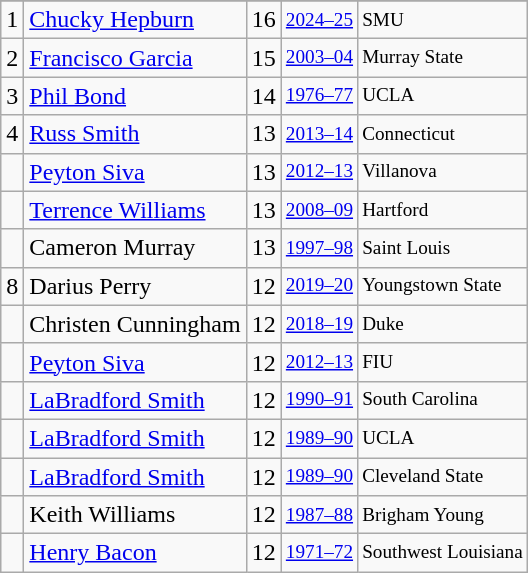<table class="wikitable">
<tr>
</tr>
<tr>
<td>1</td>
<td><a href='#'>Chucky Hepburn</a></td>
<td>16</td>
<td style="font-size:80%;"><a href='#'>2024–25</a></td>
<td style="font-size:80%;">SMU</td>
</tr>
<tr>
<td>2</td>
<td><a href='#'>Francisco Garcia</a></td>
<td>15</td>
<td style="font-size:80%;"><a href='#'>2003–04</a></td>
<td style="font-size:80%;">Murray State</td>
</tr>
<tr>
<td>3</td>
<td><a href='#'>Phil Bond</a></td>
<td>14</td>
<td style="font-size:80%;"><a href='#'>1976–77</a></td>
<td style="font-size:80%;">UCLA</td>
</tr>
<tr>
<td>4</td>
<td><a href='#'>Russ Smith</a></td>
<td>13</td>
<td style="font-size:80%;"><a href='#'>2013–14</a></td>
<td style="font-size:80%;">Connecticut</td>
</tr>
<tr>
<td></td>
<td><a href='#'>Peyton Siva</a></td>
<td>13</td>
<td style="font-size:80%;"><a href='#'>2012–13</a></td>
<td style="font-size:80%;">Villanova</td>
</tr>
<tr>
<td></td>
<td><a href='#'>Terrence Williams</a></td>
<td>13</td>
<td style="font-size:80%;"><a href='#'>2008–09</a></td>
<td style="font-size:80%;">Hartford</td>
</tr>
<tr>
<td></td>
<td>Cameron Murray</td>
<td>13</td>
<td style="font-size:80%;"><a href='#'>1997–98</a></td>
<td style="font-size:80%;">Saint Louis</td>
</tr>
<tr>
<td>8</td>
<td>Darius Perry</td>
<td>12</td>
<td style="font-size:80%;"><a href='#'>2019–20</a></td>
<td style="font-size:80%;">Youngstown State</td>
</tr>
<tr>
<td></td>
<td>Christen Cunningham</td>
<td>12</td>
<td style="font-size:80%;"><a href='#'>2018–19</a></td>
<td style="font-size:80%;">Duke</td>
</tr>
<tr>
<td></td>
<td><a href='#'>Peyton Siva</a></td>
<td>12</td>
<td style="font-size:80%;"><a href='#'>2012–13</a></td>
<td style="font-size:80%;">FIU</td>
</tr>
<tr>
<td></td>
<td><a href='#'>LaBradford Smith</a></td>
<td>12</td>
<td style="font-size:80%;"><a href='#'>1990–91</a></td>
<td style="font-size:80%;">South Carolina</td>
</tr>
<tr>
<td></td>
<td><a href='#'>LaBradford Smith</a></td>
<td>12</td>
<td style="font-size:80%;"><a href='#'>1989–90</a></td>
<td style="font-size:80%;">UCLA</td>
</tr>
<tr>
<td></td>
<td><a href='#'>LaBradford Smith</a></td>
<td>12</td>
<td style="font-size:80%;"><a href='#'>1989–90</a></td>
<td style="font-size:80%;">Cleveland State</td>
</tr>
<tr>
<td></td>
<td>Keith Williams</td>
<td>12</td>
<td style="font-size:80%;"><a href='#'>1987–88</a></td>
<td style="font-size:80%;">Brigham Young</td>
</tr>
<tr>
<td></td>
<td><a href='#'>Henry Bacon</a></td>
<td>12</td>
<td style="font-size:80%;"><a href='#'>1971–72</a></td>
<td style="font-size:80%;">Southwest Louisiana</td>
</tr>
</table>
